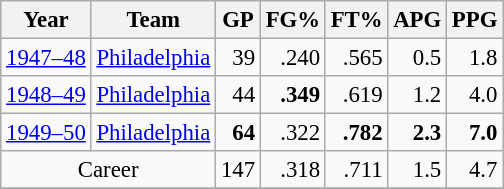<table class="wikitable sortable" style="font-size:95%; text-align:right;">
<tr>
<th>Year</th>
<th>Team</th>
<th>GP</th>
<th>FG%</th>
<th>FT%</th>
<th>APG</th>
<th>PPG</th>
</tr>
<tr>
<td style="text-align:left;"><a href='#'>1947–48</a></td>
<td style="text-align:left;"><a href='#'>Philadelphia</a></td>
<td>39</td>
<td>.240</td>
<td>.565</td>
<td>0.5</td>
<td>1.8</td>
</tr>
<tr>
<td style="text-align:left;"><a href='#'>1948–49</a></td>
<td style="text-align:left;"><a href='#'>Philadelphia</a></td>
<td>44</td>
<td><strong>.349</strong></td>
<td>.619</td>
<td>1.2</td>
<td>4.0</td>
</tr>
<tr>
<td style="text-align:left;"><a href='#'>1949–50</a></td>
<td style="text-align:left;"><a href='#'>Philadelphia</a></td>
<td><strong>64</strong></td>
<td>.322</td>
<td><strong>.782</strong></td>
<td><strong>2.3</strong></td>
<td><strong>7.0</strong></td>
</tr>
<tr>
<td style="text-align:center;" colspan="2">Career</td>
<td>147</td>
<td>.318</td>
<td>.711</td>
<td>1.5</td>
<td>4.7</td>
</tr>
<tr>
</tr>
</table>
